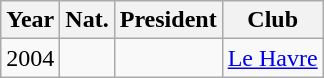<table class="sortable wikitable" style="text-align: center;">
<tr>
<th>Year</th>
<th>Nat.</th>
<th>President</th>
<th>Club</th>
</tr>
<tr>
<td>2004</td>
<td></td>
<td align=left></td>
<td align=left><a href='#'>Le Havre</a></td>
</tr>
</table>
